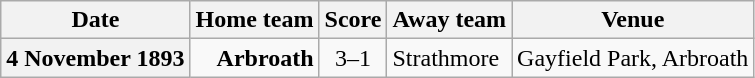<table class="wikitable football-result-list" style="max-width: 80em; text-align: center">
<tr>
<th scope="col">Date</th>
<th scope="col">Home team</th>
<th scope="col">Score</th>
<th scope="col">Away team</th>
<th scope="col">Venue</th>
</tr>
<tr>
<th scope="row">4 November 1893</th>
<td align=right><strong>Arbroath</strong></td>
<td>3–1</td>
<td align=left>Strathmore</td>
<td align=left>Gayfield Park, Arbroath</td>
</tr>
</table>
